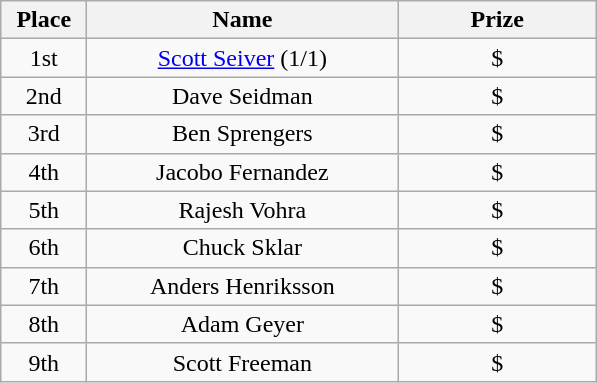<table class="wikitable">
<tr>
<th width="50">Place</th>
<th width="200">Name</th>
<th width="125">Prize</th>
</tr>
<tr>
<td align = "center">1st</td>
<td align = "center"><a href='#'>Scott Seiver</a> (1/1)</td>
<td align = "center">$</td>
</tr>
<tr>
<td align = "center">2nd</td>
<td align = "center">Dave Seidman</td>
<td align = "center">$</td>
</tr>
<tr>
<td align = "center">3rd</td>
<td align = "center">Ben Sprengers</td>
<td align = "center">$</td>
</tr>
<tr>
<td align = "center">4th</td>
<td align = "center">Jacobo Fernandez</td>
<td align = "center">$</td>
</tr>
<tr>
<td align = "center">5th</td>
<td align = "center">Rajesh Vohra</td>
<td align = "center">$</td>
</tr>
<tr>
<td align = "center">6th</td>
<td align = "center">Chuck Sklar</td>
<td align = "center">$</td>
</tr>
<tr>
<td align = "center">7th</td>
<td align = "center">Anders Henriksson</td>
<td align = "center">$</td>
</tr>
<tr>
<td align = "center">8th</td>
<td align = "center">Adam Geyer</td>
<td align = "center">$</td>
</tr>
<tr>
<td align = "center">9th</td>
<td align = "center">Scott Freeman</td>
<td align = "center">$</td>
</tr>
</table>
